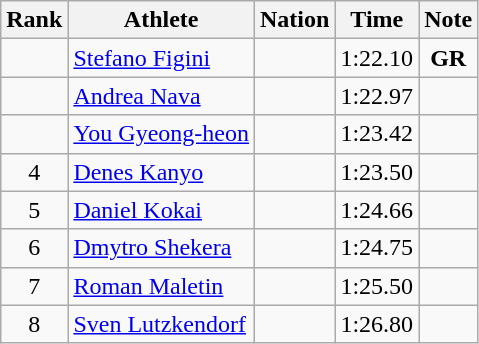<table class="wikitable sortable" style="text-align:center">
<tr>
<th>Rank</th>
<th>Athlete</th>
<th>Nation</th>
<th>Time</th>
<th>Note</th>
</tr>
<tr>
<td></td>
<td align=left><a href='#'>Stefano Figini</a></td>
<td align=left></td>
<td>1:22.10</td>
<td><strong>GR</strong></td>
</tr>
<tr>
<td></td>
<td align=left><a href='#'>Andrea Nava</a></td>
<td align=left></td>
<td>1:22.97</td>
<td></td>
</tr>
<tr>
<td></td>
<td align=left><a href='#'>You Gyeong-heon</a></td>
<td align=left></td>
<td>1:23.42</td>
<td></td>
</tr>
<tr>
<td>4</td>
<td align=left><a href='#'>Denes Kanyo</a></td>
<td align=left></td>
<td>1:23.50</td>
<td></td>
</tr>
<tr>
<td>5</td>
<td align=left><a href='#'>Daniel Kokai</a></td>
<td align=left></td>
<td>1:24.66</td>
<td></td>
</tr>
<tr>
<td>6</td>
<td align=left><a href='#'>Dmytro Shekera</a></td>
<td align=left></td>
<td>1:24.75</td>
<td></td>
</tr>
<tr>
<td>7</td>
<td align=left><a href='#'>Roman Maletin</a></td>
<td align=left></td>
<td>1:25.50</td>
<td></td>
</tr>
<tr>
<td>8</td>
<td align=left><a href='#'>Sven Lutzkendorf</a></td>
<td align=left></td>
<td>1:26.80</td>
<td></td>
</tr>
</table>
